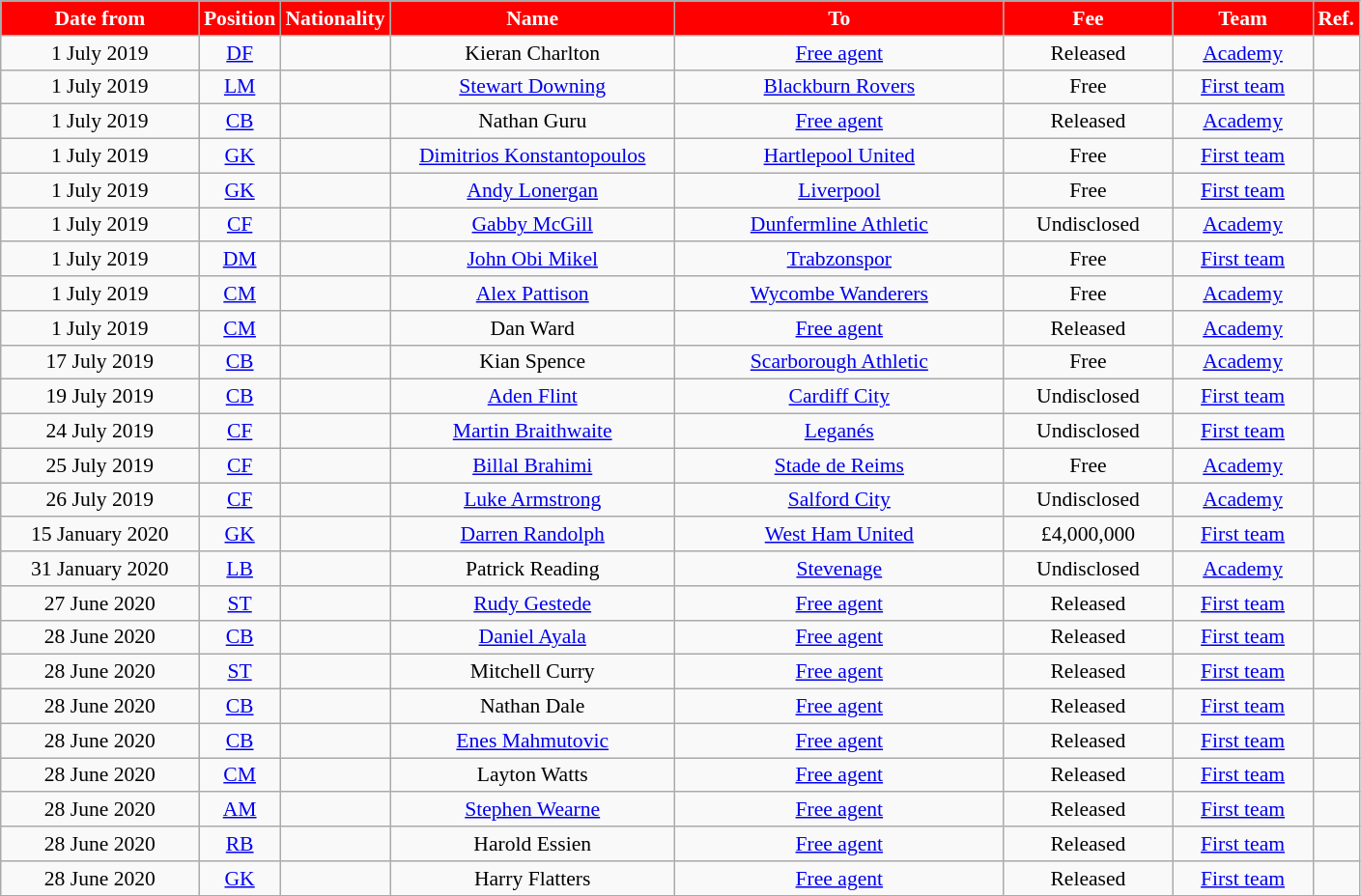<table class="wikitable"  style="text-align:center; font-size:90%; ">
<tr>
<th style="background:#FF0000; color:#FFFFFF; width:130px;">Date from</th>
<th style="background:#FF0000; color:#FFFFFF; width:30px;">Position</th>
<th style="background:#FF0000; color:#FFFFFF; width:30px;">Nationality</th>
<th style="background:#FF0000; color:#FFFFFF; width:190px;">Name</th>
<th style="background:#FF0000; color:#FFFFFF; width:220px;">To</th>
<th style="background:#FF0000; color:#FFFFFF; width:110px;">Fee</th>
<th style="background:#FF0000; color:#FFFFFF; width:90px;">Team</th>
<th style="background:#FF0000; color:#FFFFFF; width:20px;">Ref.</th>
</tr>
<tr>
<td>1 July 2019</td>
<td><a href='#'>DF</a></td>
<td></td>
<td>Kieran Charlton</td>
<td><a href='#'>Free agent</a></td>
<td>Released</td>
<td><a href='#'>Academy</a></td>
<td></td>
</tr>
<tr>
<td>1 July 2019</td>
<td><a href='#'>LM</a></td>
<td></td>
<td><a href='#'>Stewart Downing</a></td>
<td><a href='#'>Blackburn Rovers</a></td>
<td>Free</td>
<td><a href='#'>First team</a></td>
<td></td>
</tr>
<tr>
<td>1 July 2019</td>
<td><a href='#'>CB</a></td>
<td></td>
<td>Nathan Guru</td>
<td><a href='#'>Free agent</a></td>
<td>Released</td>
<td><a href='#'>Academy</a></td>
<td></td>
</tr>
<tr>
<td>1 July 2019</td>
<td><a href='#'>GK</a></td>
<td></td>
<td><a href='#'>Dimitrios Konstantopoulos</a></td>
<td><a href='#'>Hartlepool United</a></td>
<td>Free</td>
<td><a href='#'>First team</a></td>
<td></td>
</tr>
<tr>
<td>1 July 2019</td>
<td><a href='#'>GK</a></td>
<td></td>
<td><a href='#'>Andy Lonergan</a></td>
<td><a href='#'>Liverpool</a></td>
<td>Free</td>
<td><a href='#'>First team</a></td>
<td></td>
</tr>
<tr>
<td>1 July 2019</td>
<td><a href='#'>CF</a></td>
<td></td>
<td><a href='#'>Gabby McGill</a></td>
<td> <a href='#'>Dunfermline Athletic</a></td>
<td>Undisclosed</td>
<td><a href='#'>Academy</a></td>
<td></td>
</tr>
<tr>
<td>1 July 2019</td>
<td><a href='#'>DM</a></td>
<td></td>
<td><a href='#'>John Obi Mikel</a></td>
<td> <a href='#'>Trabzonspor</a></td>
<td>Free</td>
<td><a href='#'>First team</a></td>
<td></td>
</tr>
<tr>
<td>1 July 2019</td>
<td><a href='#'>CM</a></td>
<td></td>
<td><a href='#'>Alex Pattison</a></td>
<td><a href='#'>Wycombe Wanderers</a></td>
<td>Free</td>
<td><a href='#'>Academy</a></td>
<td></td>
</tr>
<tr>
<td>1 July 2019</td>
<td><a href='#'>CM</a></td>
<td></td>
<td>Dan Ward</td>
<td><a href='#'>Free agent</a></td>
<td>Released</td>
<td><a href='#'>Academy</a></td>
<td></td>
</tr>
<tr>
<td>17 July 2019</td>
<td><a href='#'>CB</a></td>
<td></td>
<td>Kian Spence</td>
<td><a href='#'>Scarborough Athletic</a></td>
<td>Free</td>
<td><a href='#'>Academy</a></td>
<td></td>
</tr>
<tr>
<td>19 July 2019</td>
<td><a href='#'>CB</a></td>
<td></td>
<td><a href='#'>Aden Flint</a></td>
<td> <a href='#'>Cardiff City</a></td>
<td>Undisclosed</td>
<td><a href='#'>First team</a></td>
<td></td>
</tr>
<tr>
<td>24 July 2019</td>
<td><a href='#'>CF</a></td>
<td></td>
<td><a href='#'>Martin Braithwaite</a></td>
<td> <a href='#'>Leganés</a></td>
<td>Undisclosed</td>
<td><a href='#'>First team</a></td>
<td></td>
</tr>
<tr>
<td>25 July 2019</td>
<td><a href='#'>CF</a></td>
<td></td>
<td><a href='#'>Billal Brahimi</a></td>
<td> <a href='#'>Stade de Reims</a></td>
<td>Free</td>
<td><a href='#'>Academy</a></td>
<td></td>
</tr>
<tr>
<td>26 July 2019</td>
<td><a href='#'>CF</a></td>
<td></td>
<td><a href='#'>Luke Armstrong</a></td>
<td><a href='#'>Salford City</a></td>
<td>Undisclosed</td>
<td><a href='#'>Academy</a></td>
<td></td>
</tr>
<tr>
<td>15 January 2020</td>
<td><a href='#'>GK</a></td>
<td></td>
<td><a href='#'>Darren Randolph</a></td>
<td> <a href='#'>West Ham United</a></td>
<td>£4,000,000</td>
<td><a href='#'>First team</a></td>
<td></td>
</tr>
<tr>
<td>31 January 2020</td>
<td><a href='#'>LB</a></td>
<td></td>
<td>Patrick Reading</td>
<td> <a href='#'>Stevenage</a></td>
<td>Undisclosed</td>
<td><a href='#'>Academy</a></td>
<td></td>
</tr>
<tr>
<td>27 June 2020</td>
<td><a href='#'>ST</a></td>
<td></td>
<td><a href='#'>Rudy Gestede</a></td>
<td><a href='#'>Free agent</a></td>
<td>Released</td>
<td><a href='#'>First team</a></td>
<td></td>
</tr>
<tr>
<td>28 June 2020</td>
<td><a href='#'>CB</a></td>
<td></td>
<td><a href='#'>Daniel Ayala</a></td>
<td><a href='#'>Free agent</a></td>
<td>Released</td>
<td><a href='#'>First team</a></td>
<td></td>
</tr>
<tr>
<td>28 June 2020</td>
<td><a href='#'>ST</a></td>
<td></td>
<td>Mitchell Curry</td>
<td><a href='#'>Free agent</a></td>
<td>Released</td>
<td><a href='#'>First team</a></td>
<td></td>
</tr>
<tr>
<td>28 June 2020</td>
<td><a href='#'>CB</a></td>
<td></td>
<td>Nathan Dale</td>
<td><a href='#'>Free agent</a></td>
<td>Released</td>
<td><a href='#'>First team</a></td>
<td></td>
</tr>
<tr>
<td>28 June 2020</td>
<td><a href='#'>CB</a></td>
<td></td>
<td><a href='#'>Enes Mahmutovic</a></td>
<td><a href='#'>Free agent</a></td>
<td>Released</td>
<td><a href='#'>First team</a></td>
<td></td>
</tr>
<tr>
<td>28 June 2020</td>
<td><a href='#'>CM</a></td>
<td></td>
<td>Layton Watts</td>
<td><a href='#'>Free agent</a></td>
<td>Released</td>
<td><a href='#'>First team</a></td>
<td></td>
</tr>
<tr>
<td>28 June 2020</td>
<td><a href='#'>AM</a></td>
<td></td>
<td><a href='#'>Stephen Wearne</a></td>
<td><a href='#'>Free agent</a></td>
<td>Released</td>
<td><a href='#'>First team</a></td>
<td></td>
</tr>
<tr>
<td>28 June 2020</td>
<td><a href='#'>RB</a></td>
<td></td>
<td>Harold Essien</td>
<td><a href='#'>Free agent</a></td>
<td>Released</td>
<td><a href='#'>First team</a></td>
<td></td>
</tr>
<tr>
<td>28 June 2020</td>
<td><a href='#'>GK</a></td>
<td></td>
<td>Harry Flatters</td>
<td><a href='#'>Free agent</a></td>
<td>Released</td>
<td><a href='#'>First team</a></td>
<td></td>
</tr>
</table>
